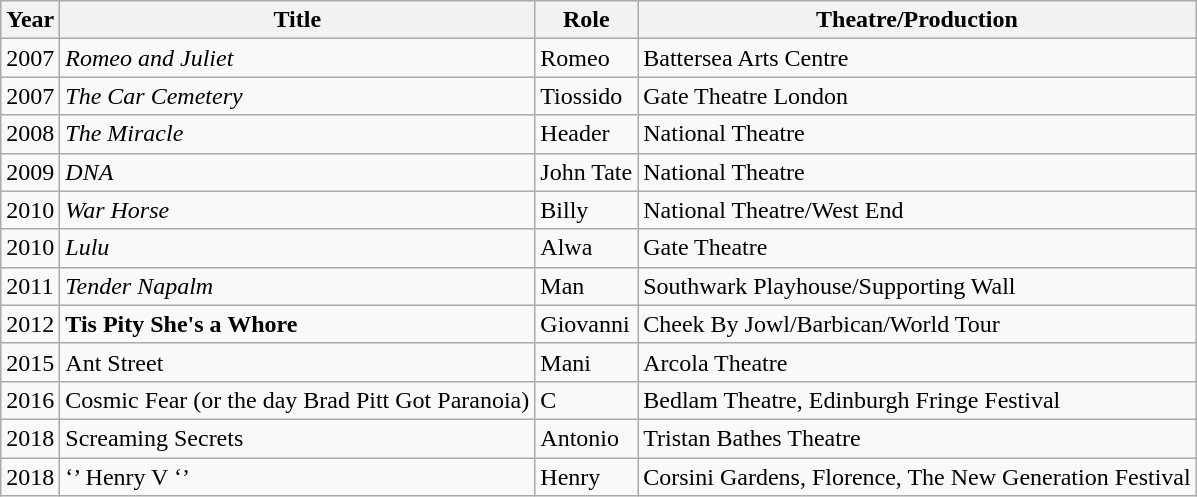<table class="wikitable sortable">
<tr>
<th>Year</th>
<th>Title</th>
<th>Role</th>
<th>Theatre/Production</th>
</tr>
<tr>
<td>2007</td>
<td><em>Romeo and Juliet</em></td>
<td>Romeo</td>
<td>Battersea Arts Centre</td>
</tr>
<tr>
<td>2007</td>
<td><em>The Car Cemetery</em></td>
<td>Tiossido</td>
<td>Gate Theatre London</td>
</tr>
<tr>
<td>2008</td>
<td><em>The Miracle</em></td>
<td>Header</td>
<td>National Theatre</td>
</tr>
<tr>
<td>2009</td>
<td><em>DNA</em></td>
<td>John Tate</td>
<td>National Theatre</td>
</tr>
<tr>
<td>2010</td>
<td><em>War Horse</em></td>
<td>Billy</td>
<td>National Theatre/West End</td>
</tr>
<tr>
<td>2010</td>
<td><em>Lulu</em></td>
<td>Alwa</td>
<td>Gate Theatre</td>
</tr>
<tr>
<td>2011</td>
<td><em>Tender Napalm</em></td>
<td>Man</td>
<td>Southwark Playhouse/Supporting Wall</td>
</tr>
<tr>
<td>2012</td>
<td><strong>Tis Pity She's a Whore<em></td>
<td>Giovanni</td>
<td>Cheek By Jowl/Barbican/World Tour</td>
</tr>
<tr>
<td>2015</td>
<td></em>Ant Street<em></td>
<td>Mani</td>
<td>Arcola Theatre</td>
</tr>
<tr>
<td>2016</td>
<td></em>Cosmic Fear (or the day Brad Pitt Got Paranoia)<em></td>
<td>C</td>
<td>Bedlam Theatre, Edinburgh Fringe Festival</td>
</tr>
<tr>
<td>2018</td>
<td></em>Screaming Secrets<em></td>
<td>Antonio</td>
<td>Tristan Bathes Theatre</td>
</tr>
<tr>
<td>2018</td>
<td>‘’ Henry V ‘’</td>
<td>Henry</td>
<td>Corsini Gardens, Florence, The New Generation Festival</td>
</tr>
</table>
